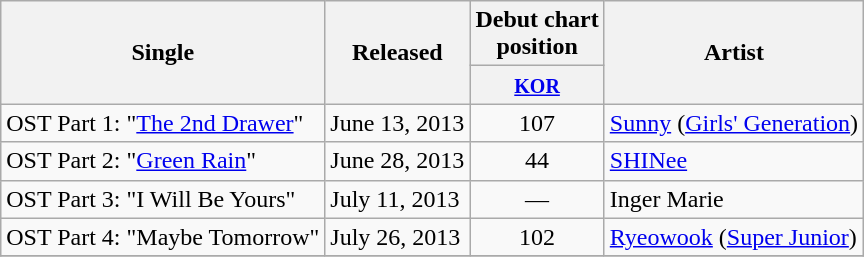<table class="wikitable">
<tr>
<th rowspan="2">Single</th>
<th rowspan="2">Released</th>
<th>Debut chart<br>position</th>
<th rowspan="2">Artist</th>
</tr>
<tr>
<th><small><a href='#'>KOR</a></small></th>
</tr>
<tr>
<td>OST Part 1: "<a href='#'>The 2nd Drawer</a>"</td>
<td>June 13, 2013</td>
<td align="center">107</td>
<td><a href='#'>Sunny</a> (<a href='#'>Girls' Generation</a>)</td>
</tr>
<tr>
<td>OST Part 2: "<a href='#'>Green Rain</a>"</td>
<td>June 28, 2013</td>
<td align="center">44</td>
<td><a href='#'>SHINee</a></td>
</tr>
<tr>
<td>OST Part 3: "I Will Be Yours"</td>
<td>July 11, 2013</td>
<td align="center">—</td>
<td>Inger Marie</td>
</tr>
<tr>
<td>OST Part 4: "Maybe Tomorrow"</td>
<td>July 26, 2013</td>
<td align="center">102</td>
<td><a href='#'>Ryeowook</a> (<a href='#'>Super Junior</a>)</td>
</tr>
<tr>
</tr>
</table>
